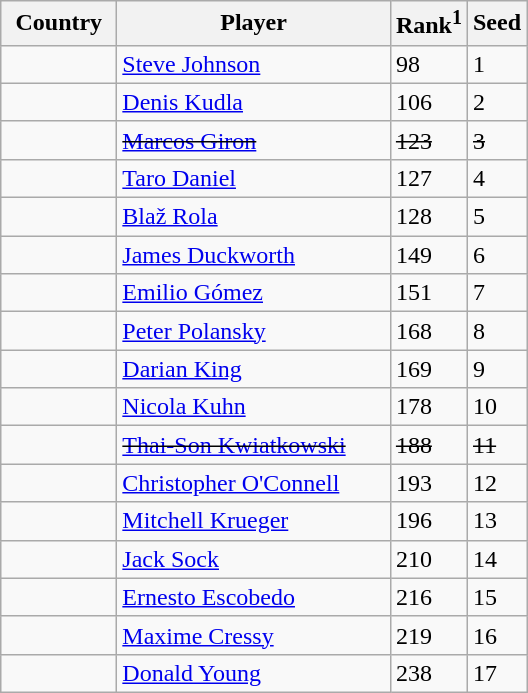<table class="sortable wikitable">
<tr>
<th width="70">Country</th>
<th width="175">Player</th>
<th>Rank<sup>1</sup></th>
<th>Seed</th>
</tr>
<tr>
<td></td>
<td><a href='#'>Steve Johnson</a></td>
<td>98</td>
<td>1</td>
</tr>
<tr>
<td></td>
<td><a href='#'>Denis Kudla</a></td>
<td>106</td>
<td>2</td>
</tr>
<tr>
<td><s></s></td>
<td><s><a href='#'>Marcos Giron</a></s></td>
<td><s>123</s></td>
<td><s>3</s></td>
</tr>
<tr>
<td></td>
<td><a href='#'>Taro Daniel</a></td>
<td>127</td>
<td>4</td>
</tr>
<tr>
<td></td>
<td><a href='#'>Blaž Rola</a></td>
<td>128</td>
<td>5</td>
</tr>
<tr>
<td></td>
<td><a href='#'>James Duckworth</a></td>
<td>149</td>
<td>6</td>
</tr>
<tr>
<td></td>
<td><a href='#'>Emilio Gómez</a></td>
<td>151</td>
<td>7</td>
</tr>
<tr>
<td></td>
<td><a href='#'>Peter Polansky</a></td>
<td>168</td>
<td>8</td>
</tr>
<tr>
<td></td>
<td><a href='#'>Darian King</a></td>
<td>169</td>
<td>9</td>
</tr>
<tr>
<td></td>
<td><a href='#'>Nicola Kuhn</a></td>
<td>178</td>
<td>10</td>
</tr>
<tr>
<td><s></s></td>
<td><s><a href='#'>Thai-Son Kwiatkowski</a></s></td>
<td><s>188</s></td>
<td><s>11</s></td>
</tr>
<tr>
<td></td>
<td><a href='#'>Christopher O'Connell</a></td>
<td>193</td>
<td>12</td>
</tr>
<tr>
<td></td>
<td><a href='#'>Mitchell Krueger</a></td>
<td>196</td>
<td>13</td>
</tr>
<tr>
<td></td>
<td><a href='#'>Jack Sock</a></td>
<td>210</td>
<td>14</td>
</tr>
<tr>
<td></td>
<td><a href='#'>Ernesto Escobedo</a></td>
<td>216</td>
<td>15</td>
</tr>
<tr>
<td></td>
<td><a href='#'>Maxime Cressy</a></td>
<td>219</td>
<td>16</td>
</tr>
<tr>
<td></td>
<td><a href='#'>Donald Young</a></td>
<td>238</td>
<td>17</td>
</tr>
</table>
